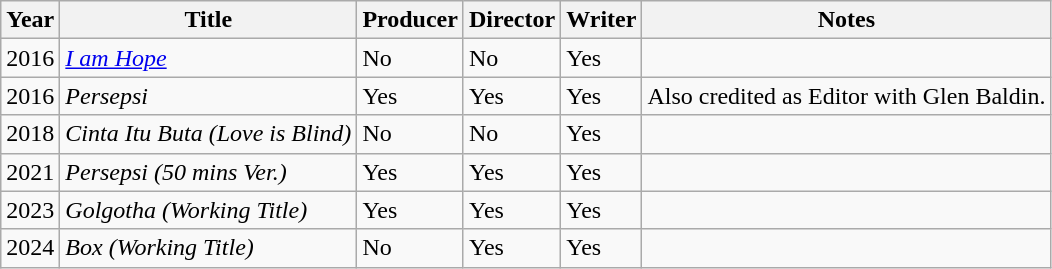<table class="wikitable">
<tr>
<th>Year</th>
<th>Title</th>
<th>Producer</th>
<th>Director</th>
<th>Writer</th>
<th>Notes</th>
</tr>
<tr>
<td>2016</td>
<td><em><a href='#'>I am Hope</a></em></td>
<td>No</td>
<td>No</td>
<td>Yes</td>
<td></td>
</tr>
<tr>
<td>2016</td>
<td><em>Persepsi</em></td>
<td>Yes</td>
<td>Yes</td>
<td>Yes</td>
<td>Also credited as Editor with Glen Baldin.</td>
</tr>
<tr>
<td>2018</td>
<td><em>Cinta Itu Buta (Love is Blind)</em></td>
<td>No</td>
<td>No</td>
<td>Yes</td>
<td></td>
</tr>
<tr>
<td>2021</td>
<td><em>Persepsi (50 mins Ver.)</em></td>
<td>Yes</td>
<td>Yes</td>
<td>Yes</td>
<td></td>
</tr>
<tr>
<td>2023</td>
<td><em>Golgotha (Working Title)</em></td>
<td>Yes</td>
<td>Yes</td>
<td>Yes</td>
<td></td>
</tr>
<tr>
<td>2024</td>
<td><em>Box (Working Title)</em></td>
<td>No</td>
<td>Yes</td>
<td>Yes</td>
<td></td>
</tr>
</table>
